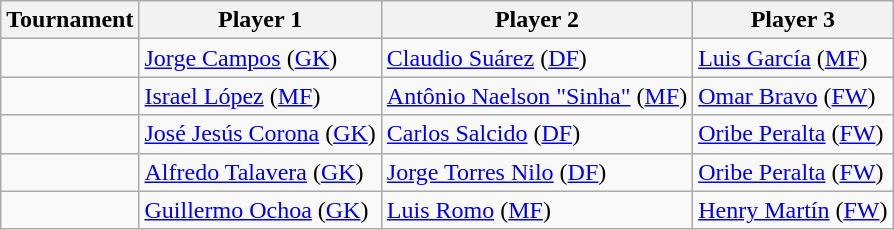<table class="wikitable">
<tr>
<th>Tournament</th>
<th>Player 1</th>
<th>Player 2</th>
<th>Player 3</th>
</tr>
<tr>
<td></td>
<td><a href='#'>Jorge Campos</a> (<a href='#'>GK</a>)</td>
<td><a href='#'>Claudio Suárez</a> (<a href='#'>DF</a>)</td>
<td><a href='#'>Luis García</a> (<a href='#'>MF</a>)</td>
</tr>
<tr>
<td></td>
<td><a href='#'>Israel López</a> (<a href='#'>MF</a>)</td>
<td><a href='#'>Antônio Naelson "Sinha"</a> (<a href='#'>MF</a>)</td>
<td><a href='#'>Omar Bravo</a> (<a href='#'>FW</a>)</td>
</tr>
<tr>
<td></td>
<td><a href='#'>José Jesús Corona</a> (<a href='#'>GK</a>)</td>
<td><a href='#'>Carlos Salcido</a> (<a href='#'>DF</a>)</td>
<td><a href='#'>Oribe Peralta</a> (<a href='#'>FW</a>)</td>
</tr>
<tr>
<td></td>
<td><a href='#'>Alfredo Talavera</a> (<a href='#'>GK</a>)</td>
<td><a href='#'>Jorge Torres Nilo</a> (<a href='#'>DF</a>)</td>
<td><a href='#'>Oribe Peralta</a> (<a href='#'>FW</a>)</td>
</tr>
<tr>
<td></td>
<td><a href='#'>Guillermo Ochoa</a> (<a href='#'>GK</a>)</td>
<td><a href='#'>Luis Romo</a> (<a href='#'>MF</a>)</td>
<td><a href='#'>Henry Martín</a> (<a href='#'>FW</a>)</td>
</tr>
</table>
